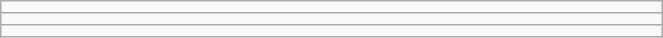<table class="wikitable" style=" text-align:center; font-size:110%;" width="35%">
<tr>
<td></td>
</tr>
<tr>
<td></td>
</tr>
<tr>
<td></td>
</tr>
</table>
